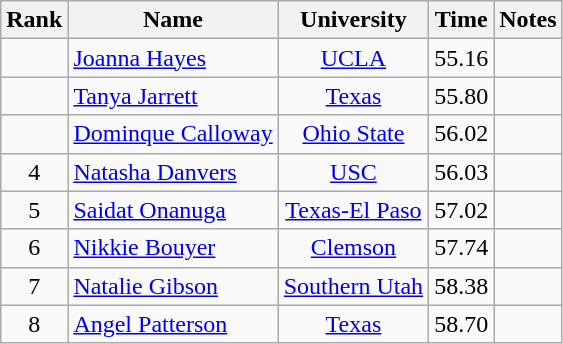<table class="wikitable sortable" style="text-align:center">
<tr>
<th>Rank</th>
<th>Name</th>
<th>University</th>
<th>Time</th>
<th>Notes</th>
</tr>
<tr>
<td></td>
<td align=left><a href='#'>Joanna Hayes</a></td>
<td><a href='#'>UCLA</a></td>
<td>55.16</td>
<td></td>
</tr>
<tr>
<td></td>
<td align=left><a href='#'>Tanya Jarrett</a></td>
<td><a href='#'>Texas</a></td>
<td>55.80</td>
<td></td>
</tr>
<tr>
<td></td>
<td align=left><a href='#'>Dominque Calloway</a></td>
<td><a href='#'>Ohio State</a></td>
<td>56.02</td>
<td></td>
</tr>
<tr>
<td>4</td>
<td align=left><a href='#'>Natasha Danvers</a> </td>
<td><a href='#'>USC</a></td>
<td>56.03</td>
<td></td>
</tr>
<tr>
<td>5</td>
<td align=left><a href='#'>Saidat Onanuga</a> </td>
<td><a href='#'>Texas-El Paso</a></td>
<td>57.02</td>
<td></td>
</tr>
<tr>
<td>6</td>
<td align=left><a href='#'>Nikkie Bouyer</a></td>
<td><a href='#'>Clemson</a></td>
<td>57.74</td>
<td></td>
</tr>
<tr>
<td>7</td>
<td align=left><a href='#'>Natalie Gibson</a></td>
<td><a href='#'>Southern Utah</a></td>
<td>58.38</td>
<td></td>
</tr>
<tr>
<td>8</td>
<td align=left><a href='#'>Angel Patterson</a></td>
<td><a href='#'>Texas</a></td>
<td>58.70</td>
<td></td>
</tr>
</table>
